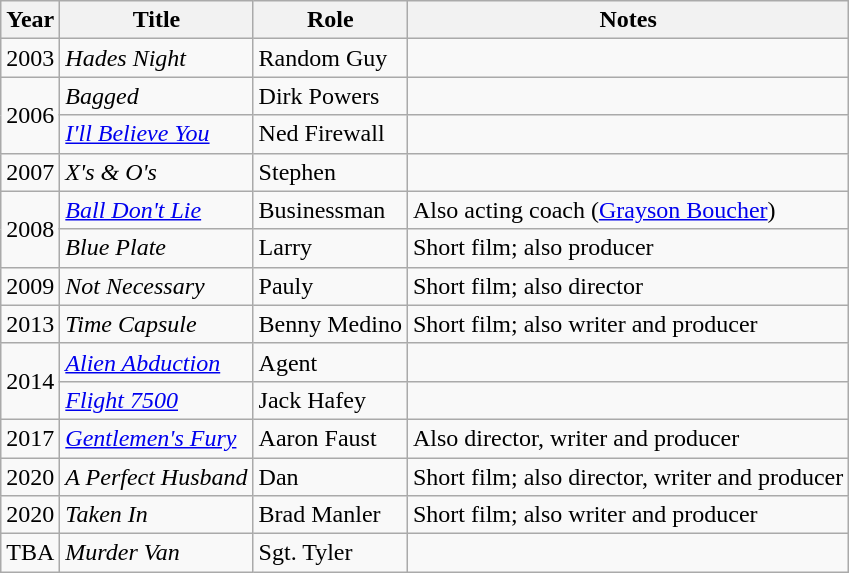<table class="wikitable sortable">
<tr>
<th>Year</th>
<th>Title</th>
<th>Role</th>
<th>Notes</th>
</tr>
<tr>
<td>2003</td>
<td><em>Hades Night</em></td>
<td>Random Guy</td>
<td></td>
</tr>
<tr>
<td rowspan="2">2006</td>
<td><em>Bagged</em></td>
<td>Dirk Powers</td>
<td></td>
</tr>
<tr>
<td><em><a href='#'>I'll Believe You</a></em></td>
<td>Ned Firewall</td>
<td></td>
</tr>
<tr>
<td>2007</td>
<td><em>X's & O's</em></td>
<td>Stephen</td>
<td></td>
</tr>
<tr>
<td rowspan="2">2008</td>
<td><em><a href='#'>Ball Don't Lie</a></em></td>
<td>Businessman</td>
<td>Also acting coach (<a href='#'>Grayson Boucher</a>)</td>
</tr>
<tr>
<td><em>Blue Plate</em></td>
<td>Larry</td>
<td>Short film; also producer</td>
</tr>
<tr>
<td>2009</td>
<td><em>Not Necessary</em></td>
<td>Pauly</td>
<td>Short film; also director</td>
</tr>
<tr>
<td>2013</td>
<td><em>Time Capsule</em></td>
<td>Benny Medino</td>
<td>Short film; also writer and producer</td>
</tr>
<tr>
<td rowspan="2">2014</td>
<td><em><a href='#'>Alien Abduction</a></em></td>
<td>Agent</td>
<td></td>
</tr>
<tr>
<td><em><a href='#'>Flight 7500</a></em></td>
<td>Jack Hafey</td>
<td></td>
</tr>
<tr>
<td>2017</td>
<td><em><a href='#'>Gentlemen's Fury</a></em></td>
<td>Aaron Faust</td>
<td>Also director, writer and producer</td>
</tr>
<tr>
<td>2020</td>
<td><em>A Perfect Husband</em></td>
<td>Dan</td>
<td>Short film; also director, writer and producer</td>
</tr>
<tr>
<td>2020</td>
<td><em>Taken In</em></td>
<td>Brad Manler</td>
<td>Short film; also writer and producer</td>
</tr>
<tr>
<td>TBA</td>
<td><em>Murder Van</em></td>
<td>Sgt. Tyler</td>
<td></td>
</tr>
</table>
